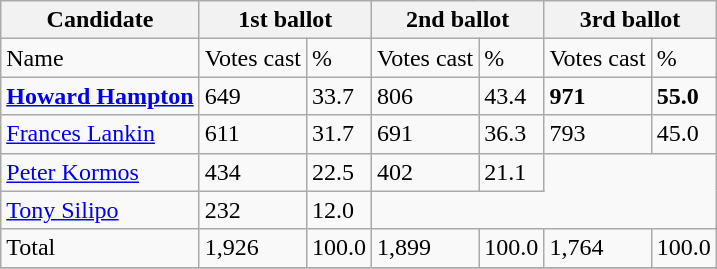<table class="wikitable">
<tr>
<th colspan = "1">Candidate</th>
<th colspan = "2">1st ballot</th>
<th colspan = "2">2nd ballot</th>
<th colspan = "2">3rd ballot</th>
</tr>
<tr>
<td>Name</td>
<td>Votes cast</td>
<td>%</td>
<td>Votes cast</td>
<td>%</td>
<td>Votes cast</td>
<td>%</td>
</tr>
<tr>
<td><strong><a href='#'>Howard Hampton</a></strong></td>
<td>649</td>
<td>33.7</td>
<td>806</td>
<td>43.4</td>
<td><strong>971</strong></td>
<td><strong>55.0</strong></td>
</tr>
<tr>
<td><a href='#'>Frances Lankin</a></td>
<td>611</td>
<td>31.7</td>
<td>691</td>
<td>36.3</td>
<td>793</td>
<td>45.0</td>
</tr>
<tr>
<td><a href='#'>Peter Kormos</a></td>
<td>434</td>
<td>22.5</td>
<td>402</td>
<td>21.1</td>
</tr>
<tr>
<td><a href='#'>Tony Silipo</a></td>
<td>232</td>
<td>12.0</td>
</tr>
<tr>
<td>Total</td>
<td>1,926</td>
<td>100.0</td>
<td>1,899</td>
<td>100.0</td>
<td>1,764</td>
<td>100.0</td>
</tr>
<tr>
</tr>
</table>
